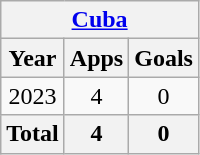<table class="wikitable" style="text-align:center">
<tr>
<th colspan=3><a href='#'>Cuba</a></th>
</tr>
<tr>
<th>Year</th>
<th>Apps</th>
<th>Goals</th>
</tr>
<tr>
<td>2023</td>
<td>4</td>
<td>0</td>
</tr>
<tr>
<th>Total</th>
<th>4</th>
<th>0</th>
</tr>
</table>
